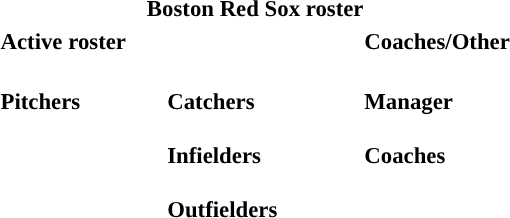<table class="toccolours" style="font-size: 95%;">
<tr>
<th colspan="10">Boston Red Sox roster</th>
</tr>
<tr>
<td colspan="4"><strong>Active roster</strong></td>
<td colspan="1"><strong>Coaches/Other</strong></td>
</tr>
<tr>
<td style="vertical-align:top;"><br><strong>Pitchers</strong><br>












</td>
<td width="50px"> </td>
<td style="vertical-align:top;"><br><strong>Catchers</strong><br>

<br><strong>Infielders</strong><br>






<br><strong>Outfielders</strong><br>



</td>
<td width="50"> </td>
<td style="vertical-align:top;"><br><strong>Manager</strong><br>
<br><strong>Coaches</strong><br>







</td>
</tr>
</table>
